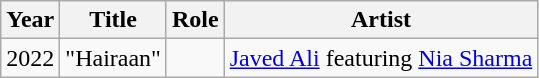<table class="wikitable sortable">
<tr>
<th>Year</th>
<th>Title</th>
<th>Role</th>
<th>Artist</th>
</tr>
<tr>
<td>2022</td>
<td>"Hairaan"</td>
<td></td>
<td><a href='#'>Javed Ali</a> featuring <a href='#'>Nia Sharma</a></td>
</tr>
</table>
